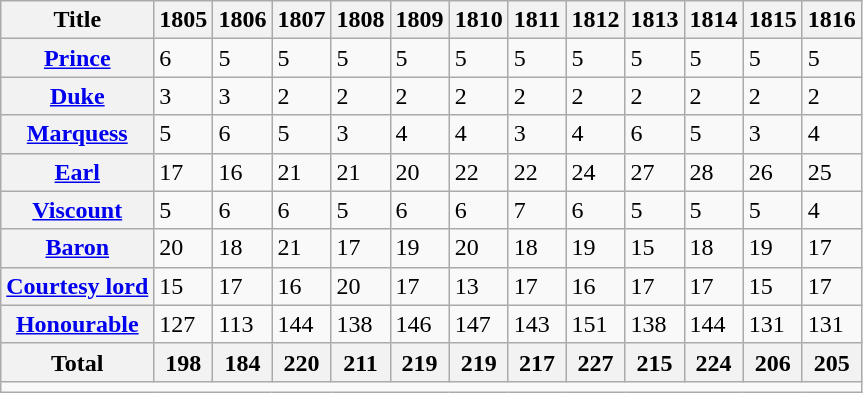<table class="wikitable"width=>
<tr>
<th style=>Title</th>
<th style=>1805</th>
<th style=>1806</th>
<th style=>1807</th>
<th style=>1808</th>
<th style=>1809</th>
<th style=>1810</th>
<th style=>1811</th>
<th style=>1812</th>
<th style=>1813</th>
<th style=>1814</th>
<th style=>1815</th>
<th style=>1816</th>
</tr>
<tr>
<th style=><a href='#'>Prince</a></th>
<td>6</td>
<td>5</td>
<td>5</td>
<td>5</td>
<td>5</td>
<td>5</td>
<td>5</td>
<td>5</td>
<td>5</td>
<td>5</td>
<td>5</td>
<td>5</td>
</tr>
<tr>
<th style=><a href='#'>Duke</a></th>
<td>3</td>
<td>3</td>
<td>2</td>
<td>2</td>
<td>2</td>
<td>2</td>
<td>2</td>
<td>2</td>
<td>2</td>
<td>2</td>
<td>2</td>
<td>2</td>
</tr>
<tr>
<th style=><a href='#'>Marquess</a></th>
<td>5</td>
<td>6</td>
<td>5</td>
<td>3</td>
<td>4</td>
<td>4</td>
<td>3</td>
<td>4</td>
<td>6</td>
<td>5</td>
<td>3</td>
<td>4</td>
</tr>
<tr>
<th style=><a href='#'>Earl</a></th>
<td>17</td>
<td>16</td>
<td>21</td>
<td>21</td>
<td>20</td>
<td>22</td>
<td>22</td>
<td>24</td>
<td>27</td>
<td>28</td>
<td>26</td>
<td>25</td>
</tr>
<tr>
<th style=><a href='#'>Viscount</a></th>
<td>5</td>
<td>6</td>
<td>6</td>
<td>5</td>
<td>6</td>
<td>6</td>
<td>7</td>
<td>6</td>
<td>5</td>
<td>5</td>
<td>5</td>
<td>4</td>
</tr>
<tr>
<th style=><a href='#'>Baron</a></th>
<td>20</td>
<td>18</td>
<td>21</td>
<td>17</td>
<td>19</td>
<td>20</td>
<td>18</td>
<td>19</td>
<td>15</td>
<td>18</td>
<td>19</td>
<td>17</td>
</tr>
<tr>
<th style=><a href='#'>Courtesy lord</a></th>
<td>15</td>
<td>17</td>
<td>16</td>
<td>20</td>
<td>17</td>
<td>13</td>
<td>17</td>
<td>16</td>
<td>17</td>
<td>17</td>
<td>15</td>
<td>17</td>
</tr>
<tr>
<th style=><a href='#'>Honourable</a></th>
<td>127</td>
<td>113</td>
<td>144</td>
<td>138</td>
<td>146</td>
<td>147</td>
<td>143</td>
<td>151</td>
<td>138</td>
<td>144</td>
<td>131</td>
<td>131</td>
</tr>
<tr>
<th style=>Total</th>
<th style=>198</th>
<th style=>184</th>
<th style=>220</th>
<th style=>211</th>
<th style=>219</th>
<th style=>219</th>
<th style=>217</th>
<th style=>227</th>
<th style=>215</th>
<th style=>224</th>
<th style=>206</th>
<th style=>205</th>
</tr>
<tr>
<td colspan=13></td>
</tr>
</table>
